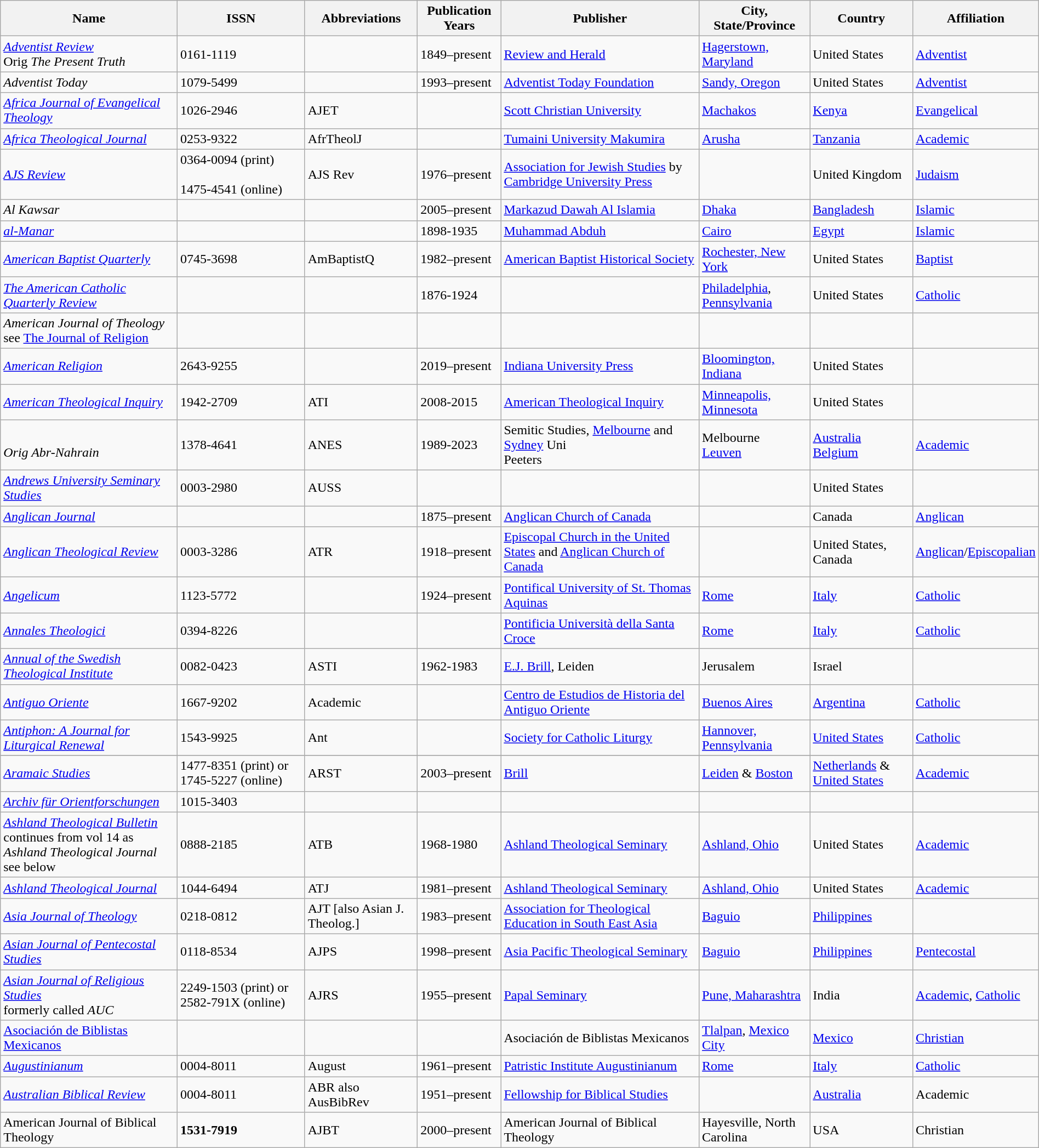<table class="wikitable sortable" style="width: 100%;">
<tr>
<th>Name</th>
<th>ISSN</th>
<th>Abbreviations</th>
<th>Publication Years</th>
<th>Publisher</th>
<th>City, State/Province</th>
<th>Country</th>
<th>Affiliation</th>
</tr>
<tr>
<td><em><a href='#'>Adventist Review</a></em><br>Orig <em>The Present Truth</em></td>
<td>0161-1119</td>
<td></td>
<td>1849–present</td>
<td><a href='#'>Review and Herald</a></td>
<td><a href='#'>Hagerstown, Maryland</a></td>
<td>United States</td>
<td><a href='#'>Adventist</a></td>
</tr>
<tr>
<td><em>Adventist Today</em></td>
<td>1079-5499</td>
<td></td>
<td>1993–present</td>
<td><a href='#'>Adventist Today Foundation</a></td>
<td><a href='#'>Sandy, Oregon</a></td>
<td>United States</td>
<td><a href='#'>Adventist</a></td>
</tr>
<tr>
<td><em><a href='#'>Africa Journal of Evangelical Theology</a></em></td>
<td>1026-2946</td>
<td>AJET</td>
<td></td>
<td><a href='#'>Scott Christian University</a></td>
<td><a href='#'>Machakos</a></td>
<td><a href='#'>Kenya</a></td>
<td><a href='#'>Evangelical</a></td>
</tr>
<tr>
<td><em><a href='#'>Africa Theological Journal</a></em></td>
<td>0253-9322</td>
<td>AfrTheolJ</td>
<td></td>
<td><a href='#'>Tumaini University Makumira</a></td>
<td><a href='#'>Arusha</a></td>
<td><a href='#'>Tanzania</a></td>
<td><a href='#'>Academic</a></td>
</tr>
<tr>
<td><em><a href='#'>AJS Review</a></em></td>
<td>0364-0094 (print)<br><br>1475-4541 (online)</td>
<td>AJS Rev</td>
<td>1976–present</td>
<td><a href='#'>Association for Jewish Studies</a> by <a href='#'>Cambridge University Press</a></td>
<td></td>
<td>United Kingdom</td>
<td><a href='#'>Judaism</a></td>
</tr>
<tr>
<td><em>Al Kawsar</em></td>
<td></td>
<td></td>
<td>2005–present</td>
<td><a href='#'>Markazud Dawah Al Islamia</a></td>
<td><a href='#'>Dhaka</a></td>
<td><a href='#'>Bangladesh</a></td>
<td><a href='#'>Islamic</a></td>
</tr>
<tr>
<td><em><a href='#'>al-Manar</a></em></td>
<td></td>
<td></td>
<td>1898-1935</td>
<td><a href='#'>Muhammad Abduh</a></td>
<td><a href='#'>Cairo</a></td>
<td><a href='#'>Egypt</a></td>
<td><a href='#'>Islamic</a></td>
</tr>
<tr>
<td><em><a href='#'>American Baptist Quarterly</a></em></td>
<td>0745-3698</td>
<td>AmBaptistQ</td>
<td>1982–present</td>
<td><a href='#'>American Baptist Historical Society</a></td>
<td><a href='#'>Rochester, New York</a></td>
<td>United States</td>
<td><a href='#'>Baptist</a></td>
</tr>
<tr>
<td><em><a href='#'>The American Catholic Quarterly Review</a></em></td>
<td></td>
<td></td>
<td>1876-1924</td>
<td></td>
<td><a href='#'>Philadelphia</a>, <a href='#'>Pennsylvania</a></td>
<td>United States</td>
<td><a href='#'>Catholic</a></td>
</tr>
<tr>
<td><em>American Journal of Theology</em><br>see <a href='#'>The Journal of Religion</a></td>
<td></td>
<td></td>
<td></td>
<td></td>
<td></td>
<td></td>
<td></td>
</tr>
<tr>
<td><em><a href='#'>American Religion</a></em></td>
<td>2643-9255</td>
<td></td>
<td>2019–present</td>
<td><a href='#'>Indiana University Press</a></td>
<td><a href='#'>Bloomington, Indiana</a></td>
<td>United States</td>
<td></td>
</tr>
<tr>
<td><em><a href='#'>American Theological Inquiry</a></em></td>
<td>1942-2709</td>
<td>ATI</td>
<td>2008-2015</td>
<td><a href='#'>American Theological Inquiry</a></td>
<td><a href='#'>Minneapolis, Minnesota</a></td>
<td>United States</td>
<td></td>
</tr>
<tr>
<td><em><br>Orig Abr-Nahrain</em></td>
<td>1378-4641</td>
<td>ANES</td>
<td>1989-2023</td>
<td>Semitic Studies, <a href='#'>Melbourne</a> and <a href='#'>Sydney</a> Uni<br>Peeters</td>
<td>Melbourne<br><a href='#'>Leuven</a></td>
<td><a href='#'>Australia</a><br><a href='#'>Belgium</a></td>
<td><a href='#'>Academic</a></td>
</tr>
<tr>
<td><em><a href='#'>Andrews University Seminary Studies</a></em></td>
<td>0003-2980</td>
<td>AUSS</td>
<td></td>
<td></td>
<td></td>
<td>United States</td>
<td></td>
</tr>
<tr>
<td><em><a href='#'>Anglican Journal</a></em></td>
<td></td>
<td></td>
<td>1875–present</td>
<td><a href='#'>Anglican Church of Canada</a></td>
<td></td>
<td>Canada</td>
<td><a href='#'>Anglican</a></td>
</tr>
<tr>
<td><em><a href='#'>Anglican Theological Review</a></em></td>
<td>0003-3286</td>
<td>ATR</td>
<td>1918–present</td>
<td><a href='#'>Episcopal Church in the United States</a> and <a href='#'>Anglican Church of Canada</a></td>
<td></td>
<td>United States, Canada</td>
<td><a href='#'>Anglican</a>/<a href='#'>Episcopalian</a></td>
</tr>
<tr>
<td><em><a href='#'>Angelicum</a></em></td>
<td>1123-5772</td>
<td></td>
<td>1924–present</td>
<td><a href='#'>Pontifical University of St. Thomas Aquinas</a></td>
<td><a href='#'>Rome</a></td>
<td><a href='#'>Italy</a></td>
<td><a href='#'>Catholic</a></td>
</tr>
<tr>
<td><em><a href='#'>Annales Theologici</a></em></td>
<td>0394-8226</td>
<td></td>
<td></td>
<td><a href='#'>Pontificia Università della Santa Croce</a></td>
<td><a href='#'>Rome</a></td>
<td><a href='#'>Italy</a></td>
<td><a href='#'>Catholic</a></td>
</tr>
<tr>
<td><em><a href='#'>Annual of the Swedish Theological Institute</a></em></td>
<td>0082-0423</td>
<td>ASTI</td>
<td>1962-1983</td>
<td><a href='#'>E.J. Brill</a>, Leiden</td>
<td>Jerusalem</td>
<td>Israel</td>
<td></td>
</tr>
<tr>
<td><em><a href='#'>Antiguo Oriente</a></em></td>
<td>1667-9202</td>
<td>Academic</td>
<td></td>
<td><a href='#'>Centro de Estudios de Historia del Antiguo Oriente</a></td>
<td><a href='#'>Buenos Aires</a></td>
<td><a href='#'>Argentina</a></td>
<td><a href='#'>Catholic</a></td>
</tr>
<tr>
<td><em><a href='#'>Antiphon: A Journal for Liturgical Renewal</a></em></td>
<td>1543-9925</td>
<td>Ant</td>
<td></td>
<td><a href='#'>Society for Catholic Liturgy</a></td>
<td><a href='#'>Hannover, Pennsylvania</a></td>
<td><a href='#'>United States</a></td>
<td><a href='#'>Catholic</a></td>
</tr>
<tr>
</tr>
<tr>
<td><em><a href='#'>Aramaic Studies</a></em></td>
<td>1477-8351 (print) or 1745-5227 (online)</td>
<td>ARST</td>
<td>2003–present</td>
<td><a href='#'>Brill</a></td>
<td><a href='#'>Leiden</a> & <a href='#'>Boston</a></td>
<td><a href='#'>Netherlands</a> & <a href='#'>United States</a></td>
<td><a href='#'>Academic</a></td>
</tr>
<tr>
<td><em><a href='#'>Archiv für Orientforschungen</a></em></td>
<td>1015-3403</td>
<td></td>
<td></td>
<td></td>
<td></td>
<td></td>
<td></td>
</tr>
<tr>
<td><em><a href='#'>Ashland Theological Bulletin</a></em><br>continues from vol 14 as <em>Ashland Theological Journal</em><br>see below</td>
<td>0888-2185</td>
<td>ATB</td>
<td>1968-1980</td>
<td><a href='#'>Ashland Theological Seminary</a></td>
<td><a href='#'>Ashland, Ohio</a></td>
<td>United States</td>
<td><a href='#'>Academic</a></td>
</tr>
<tr>
<td><em><a href='#'>Ashland Theological Journal</a></em></td>
<td>1044-6494</td>
<td>ATJ</td>
<td>1981–present</td>
<td><a href='#'>Ashland Theological Seminary</a></td>
<td><a href='#'>Ashland, Ohio</a></td>
<td>United States</td>
<td><a href='#'>Academic</a></td>
</tr>
<tr>
<td><em><a href='#'>Asia Journal of Theology</a></em></td>
<td>0218-0812</td>
<td>AJT [also Asian J. Theolog.]</td>
<td>1983–present</td>
<td><a href='#'>Association for Theological Education in South East Asia</a></td>
<td><a href='#'>Baguio</a></td>
<td><a href='#'>Philippines</a></td>
<td></td>
</tr>
<tr>
<td><em><a href='#'>Asian Journal of Pentecostal Studies</a></em></td>
<td>0118-8534</td>
<td>AJPS</td>
<td>1998–present</td>
<td><a href='#'>Asia Pacific Theological Seminary</a></td>
<td><a href='#'>Baguio</a></td>
<td><a href='#'>Philippines</a></td>
<td><a href='#'>Pentecostal</a></td>
</tr>
<tr>
<td><em><a href='#'>Asian Journal of Religious Studies</a></em><br>formerly called <em>AUC</em><br></td>
<td>2249-1503 (print) or 2582-791X (online)</td>
<td>AJRS</td>
<td>1955–present</td>
<td><a href='#'>Papal Seminary</a></td>
<td><a href='#'>Pune, Maharashtra</a></td>
<td>India</td>
<td><a href='#'>Academic</a>, <a href='#'>Catholic</a></td>
</tr>
<tr>
<td><a href='#'>Asociación de Biblistas Mexicanos</a> </td>
<td></td>
<td></td>
<td></td>
<td>Asociación de Biblistas Mexicanos</td>
<td><a href='#'>Tlalpan</a>, <a href='#'>Mexico City</a></td>
<td><a href='#'>Mexico</a></td>
<td><a href='#'>Christian</a></td>
</tr>
<tr>
<td><em><a href='#'>Augustinianum</a></em></td>
<td>0004-8011</td>
<td>August</td>
<td>1961–present</td>
<td><a href='#'>Patristic Institute Augustinianum</a></td>
<td><a href='#'>Rome</a></td>
<td><a href='#'>Italy</a></td>
<td><a href='#'>Catholic</a></td>
</tr>
<tr>
<td><em><a href='#'>Australian Biblical Review</a></em></td>
<td>0004-8011</td>
<td>ABR also AusBibRev</td>
<td>1951–present</td>
<td><a href='#'>Fellowship for Biblical Studies</a></td>
<td></td>
<td><a href='#'>Australia</a></td>
<td>Academic</td>
</tr>
<tr>
<td>American Journal of Biblical Theology</td>
<td><strong>1531-7919</strong></td>
<td>AJBT</td>
<td>2000–present</td>
<td>American Journal of Biblical Theology</td>
<td>Hayesville, North Carolina</td>
<td>USA</td>
<td>Christian</td>
</tr>
</table>
